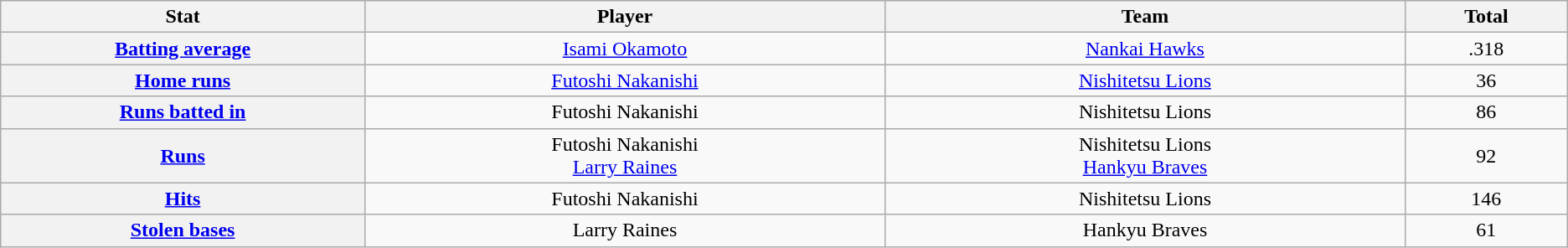<table class="wikitable" style="text-align:center;">
<tr>
<th scope="col" width="7%">Stat</th>
<th scope="col" width="10%">Player</th>
<th scope="col" width="10%">Team</th>
<th scope="col" width="3%">Total</th>
</tr>
<tr>
<th scope="row" style="text-align:center;"><a href='#'>Batting average</a></th>
<td><a href='#'>Isami Okamoto</a></td>
<td><a href='#'>Nankai Hawks</a></td>
<td>.318</td>
</tr>
<tr>
<th scope="row" style="text-align:center;"><a href='#'>Home runs</a></th>
<td><a href='#'>Futoshi Nakanishi</a></td>
<td><a href='#'>Nishitetsu Lions</a></td>
<td>36</td>
</tr>
<tr>
<th scope="row" style="text-align:center;"><a href='#'>Runs batted in</a></th>
<td>Futoshi Nakanishi</td>
<td>Nishitetsu Lions</td>
<td>86</td>
</tr>
<tr>
<th scope="row" style="text-align:center;"><a href='#'>Runs</a></th>
<td>Futoshi Nakanishi<br><a href='#'>Larry Raines</a></td>
<td>Nishitetsu Lions<br><a href='#'>Hankyu Braves</a></td>
<td>92</td>
</tr>
<tr>
<th scope="row" style="text-align:center;"><a href='#'>Hits</a></th>
<td>Futoshi Nakanishi</td>
<td>Nishitetsu Lions</td>
<td>146</td>
</tr>
<tr>
<th scope="row" style="text-align:center;"><a href='#'>Stolen bases</a></th>
<td>Larry Raines</td>
<td>Hankyu Braves</td>
<td>61</td>
</tr>
</table>
